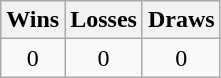<table class="wikitable">
<tr>
<th>Wins</th>
<th>Losses</th>
<th>Draws</th>
</tr>
<tr>
<td align=center>0</td>
<td align=center>0</td>
<td align=center>0</td>
</tr>
</table>
